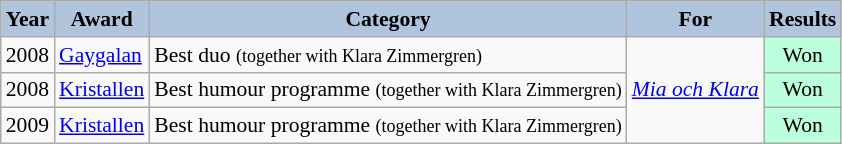<table class="wikitable" style="font-size:90%;">
<tr>
<th style="background:#B0C4DE;">Year</th>
<th style="background:#B0C4DE;">Award</th>
<th style="background:#B0C4DE;">Category</th>
<th style="background:#B0C4DE;">For</th>
<th style="background:#B0C4DE;">Results</th>
</tr>
<tr>
<td>2008</td>
<td><a href='#'>Gaygalan</a></td>
<td>Best duo <small>(together with Klara Zimmergren)</small></td>
<td rowspan=3><em><a href='#'>Mia och Klara</a></em></td>
<td style="background:#BFD; text-align: center">Won</td>
</tr>
<tr>
<td>2008</td>
<td><a href='#'>Kristallen</a></td>
<td>Best humour programme <small>(together with Klara Zimmergren)</small></td>
<td style="background:#BFD; text-align: center">Won</td>
</tr>
<tr>
<td>2009</td>
<td><a href='#'>Kristallen</a></td>
<td>Best humour programme <small>(together with Klara Zimmergren)</small></td>
<td style="background:#BFD; text-align: center">Won</td>
</tr>
</table>
